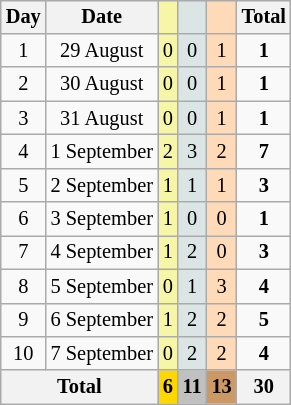<table class=wikitable style="font-size:85%; float:right; text-align:center">
<tr>
<th>Day</th>
<th>Date</th>
<td bgcolor=F7F6A8></td>
<td bgcolor=DCE5E5></td>
<td bgcolor=FFDAB9></td>
<th>Total</th>
</tr>
<tr>
<td>1</td>
<td>29 August</td>
<td bgcolor=F7F6A8>0</td>
<td bgcolor=DCE5E5>0</td>
<td bgcolor=FFDAB9>1</td>
<td><strong>1</strong></td>
</tr>
<tr>
<td>2</td>
<td>30 August</td>
<td bgcolor=F7F6A8>0</td>
<td bgcolor=DCE5E5>0</td>
<td bgcolor=FFDAB9>1</td>
<td><strong>1</strong></td>
</tr>
<tr>
<td>3</td>
<td>31 August</td>
<td bgcolor=F7F6A8>0</td>
<td bgcolor=DCE5E5>0</td>
<td bgcolor=FFDAB9>1</td>
<td><strong>1</strong></td>
</tr>
<tr>
<td>4</td>
<td>1 September</td>
<td bgcolor=F7F6A8>2</td>
<td bgcolor=DCE5E5>3</td>
<td bgcolor=FFDAB9>2</td>
<td><strong>7</strong></td>
</tr>
<tr>
<td>5</td>
<td>2 September</td>
<td bgcolor=F7F6A8>1</td>
<td bgcolor=DCE5E5>1</td>
<td bgcolor=FFDAB9>1</td>
<td><strong>3</strong></td>
</tr>
<tr>
<td>6</td>
<td>3 September</td>
<td bgcolor=F7F6A8>1</td>
<td bgcolor=DCE5E5>0</td>
<td bgcolor=FFDAB9>0</td>
<td><strong>1</strong></td>
</tr>
<tr>
<td>7</td>
<td>4 September</td>
<td bgcolor=F7F6A8>1</td>
<td bgcolor=DCE5E5>2</td>
<td bgcolor=FFDAB9>0</td>
<td><strong>3</strong></td>
</tr>
<tr>
<td>8</td>
<td>5 September</td>
<td bgcolor=F7F6A8>0</td>
<td bgcolor=DCE5E5>1</td>
<td bgcolor=FFDAB9>3</td>
<td><strong>4</strong></td>
</tr>
<tr>
<td>9</td>
<td>6 September</td>
<td bgcolor=F7F6A8>1</td>
<td bgcolor=DCE5E5>2</td>
<td bgcolor=FFDAB9>2</td>
<td><strong>5</strong></td>
</tr>
<tr>
<td>10</td>
<td>7 September</td>
<td bgcolor=F7F6A8>0</td>
<td bgcolor=DCE5E5>2</td>
<td bgcolor=FFDAB9>2</td>
<td><strong>4</strong></td>
</tr>
<tr>
<th colspan=2>Total</th>
<th style=background:gold>6</th>
<th style=background:silver>11</th>
<th style=background:#c96>13</th>
<th>30</th>
</tr>
</table>
